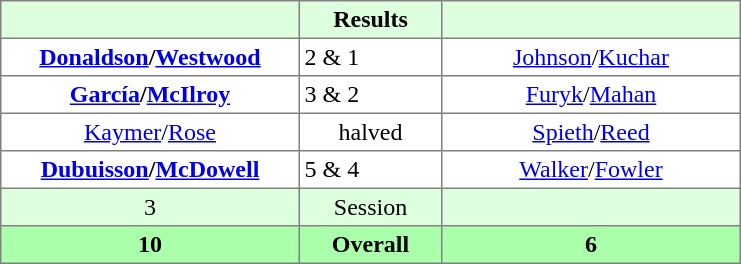<table border="1" cellpadding="3" style="border-collapse:collapse; text-align:center;">
<tr style="background:#dfd;">
<th style="width:12em;"></th>
<th style="width:5.5em;">Results</th>
<th style="width:12em;"></th>
</tr>
<tr>
<td><strong><a href='#'>Donaldson</a>/<a href='#'>Westwood</a></strong></td>
<td align=left> 2 & 1</td>
<td><a href='#'>Johnson</a>/<a href='#'>Kuchar</a></td>
</tr>
<tr>
<td><strong><a href='#'>García</a>/<a href='#'>McIlroy</a></strong></td>
<td align=left> 3 & 2</td>
<td><a href='#'>Furyk</a>/<a href='#'>Mahan</a></td>
</tr>
<tr>
<td><a href='#'>Kaymer</a>/<a href='#'>Rose</a></td>
<td align=center>halved</td>
<td><a href='#'>Spieth</a>/<a href='#'>Reed</a></td>
</tr>
<tr>
<td><strong><a href='#'>Dubuisson</a>/<a href='#'>McDowell</a></strong></td>
<td align=left> 5 & 4</td>
<td><a href='#'>Walker</a>/<a href='#'>Fowler</a></td>
</tr>
<tr style="background:#dfd;">
<td>3</td>
<td>Session</td>
<td></td>
</tr>
<tr style="background:#afa;">
<th>10</th>
<th>Overall</th>
<th>6</th>
</tr>
</table>
